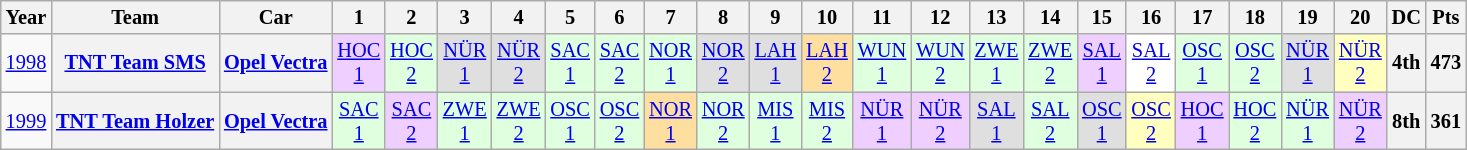<table class="wikitable" border="1" style="text-align:center; font-size:85%;">
<tr>
<th>Year</th>
<th>Team</th>
<th>Car</th>
<th>1</th>
<th>2</th>
<th>3</th>
<th>4</th>
<th>5</th>
<th>6</th>
<th>7</th>
<th>8</th>
<th>9</th>
<th>10</th>
<th>11</th>
<th>12</th>
<th>13</th>
<th>14</th>
<th>15</th>
<th>16</th>
<th>17</th>
<th>18</th>
<th>19</th>
<th>20</th>
<th>DC</th>
<th>Pts</th>
</tr>
<tr>
<td><a href='#'>1998</a></td>
<th><a href='#'>TNT Team SMS</a></th>
<th><a href='#'>Opel Vectra</a></th>
<td style="background:#EFCFFF"><a href='#'>HOC<br>1</a><br></td>
<td style="background:#DFFFDF"><a href='#'>HOC<br>2</a><br></td>
<td style="background:#DFDFDF"><a href='#'>NÜR<br>1</a><br></td>
<td style="background:#DFDFDF"><a href='#'>NÜR<br>2</a><br></td>
<td style="background:#DFFFDF"><a href='#'>SAC<br>1</a><br></td>
<td style="background:#DFFFDF"><a href='#'>SAC<br>2</a><br></td>
<td style="background:#DFFFDF"><a href='#'>NOR<br>1</a><br></td>
<td style="background:#DFDFDF"><a href='#'>NOR<br>2</a><br></td>
<td style="background:#DFDFDF"><a href='#'>LAH<br>1</a><br></td>
<td style="background:#FFDF9F"><a href='#'>LAH<br>2</a><br></td>
<td style="background:#DFFFDF"><a href='#'>WUN<br>1</a><br></td>
<td style="background:#DFFFDF"><a href='#'>WUN<br>2</a><br></td>
<td style="background:#DFFFDF"><a href='#'>ZWE<br>1</a><br></td>
<td style="background:#DFFFDF"><a href='#'>ZWE<br>2</a><br></td>
<td style="background:#EFCFFF"><a href='#'>SAL<br>1</a><br></td>
<td style="background:#FFFFFF"><a href='#'>SAL<br>2</a><br></td>
<td style="background:#DFFFDF"><a href='#'>OSC<br>1</a><br></td>
<td style="background:#DFFFDF"><a href='#'>OSC<br>2</a><br></td>
<td style="background:#DFDFDF"><a href='#'>NÜR<br>1</a><br></td>
<td style="background:#FFFFBF"><a href='#'>NÜR<br>2</a><br></td>
<th>4th</th>
<th>473</th>
</tr>
<tr>
<td><a href='#'>1999</a></td>
<th><a href='#'>TNT Team Holzer</a></th>
<th><a href='#'>Opel Vectra</a></th>
<td style="background:#DFFFDF"><a href='#'>SAC<br>1</a><br></td>
<td style="background:#EFCFFF"><a href='#'>SAC<br>2</a><br></td>
<td style="background:#DFFFDF"><a href='#'>ZWE<br>1</a><br></td>
<td style="background:#DFFFDF"><a href='#'>ZWE<br>2</a><br></td>
<td style="background:#DFFFDF"><a href='#'>OSC<br>1</a><br></td>
<td style="background:#DFFFDF"><a href='#'>OSC<br>2</a><br></td>
<td style="background:#FFDF9F"><a href='#'>NOR<br>1</a><br></td>
<td style="background:#DFFFDF"><a href='#'>NOR<br>2</a><br></td>
<td style="background:#DFFFDF"><a href='#'>MIS<br>1</a><br></td>
<td style="background:#DFFFDF"><a href='#'>MIS<br>2</a><br></td>
<td style="background:#EFCFFF"><a href='#'>NÜR<br>1</a><br></td>
<td style="background:#EFCFFF"><a href='#'>NÜR<br>2</a><br></td>
<td style="background:#DFDFDF"><a href='#'>SAL<br>1</a><br></td>
<td style="background:#DFFFDF"><a href='#'>SAL<br>2</a><br></td>
<td style="background:#DFDFDF"><a href='#'>OSC<br>1</a><br></td>
<td style="background:#FFFFBF"><a href='#'>OSC<br>2</a><br></td>
<td style="background:#EFCFFF"><a href='#'>HOC<br>1</a><br></td>
<td style="background:#DFFFDF"><a href='#'>HOC<br>2</a><br></td>
<td style="background:#DFFFDF"><a href='#'>NÜR<br>1</a><br></td>
<td style="background:#EFCFFF"><a href='#'>NÜR<br>2</a><br></td>
<th>8th</th>
<th>361</th>
</tr>
</table>
